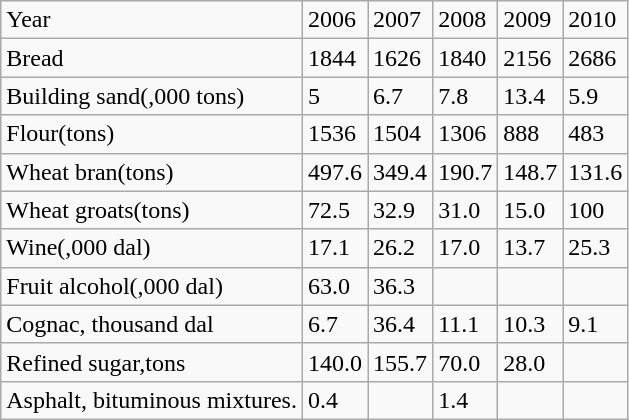<table class="wikitable">
<tr>
<td>Year</td>
<td>2006</td>
<td>2007</td>
<td>2008</td>
<td>2009</td>
<td>2010</td>
</tr>
<tr>
<td>Bread</td>
<td>1844</td>
<td>1626</td>
<td>1840</td>
<td>2156</td>
<td>2686</td>
</tr>
<tr>
<td>Building sand(,000 tons)</td>
<td>5</td>
<td>6.7</td>
<td>7.8</td>
<td>13.4</td>
<td>5.9</td>
</tr>
<tr>
<td>Flour(tons)</td>
<td>1536</td>
<td>1504</td>
<td>1306</td>
<td>888</td>
<td>483</td>
</tr>
<tr>
<td>Wheat bran(tons)</td>
<td>497.6</td>
<td>349.4</td>
<td>190.7</td>
<td>148.7</td>
<td>131.6</td>
</tr>
<tr>
<td>Wheat groats(tons)</td>
<td>72.5</td>
<td>32.9</td>
<td>31.0</td>
<td>15.0</td>
<td>100</td>
</tr>
<tr>
<td>Wine(,000 dal)</td>
<td>17.1</td>
<td>26.2</td>
<td>17.0</td>
<td>13.7</td>
<td>25.3</td>
</tr>
<tr>
<td>Fruit alcohol(,000 dal)</td>
<td>63.0</td>
<td>36.3</td>
<td></td>
<td></td>
<td></td>
</tr>
<tr>
<td>Cognac, thousand dal</td>
<td>6.7</td>
<td>36.4</td>
<td>11.1</td>
<td>10.3</td>
<td>9.1</td>
</tr>
<tr>
<td>Refined sugar,tons</td>
<td>140.0</td>
<td>155.7</td>
<td>70.0</td>
<td>28.0</td>
<td></td>
</tr>
<tr>
<td>Asphalt, bituminous mixtures.</td>
<td>0.4</td>
<td></td>
<td>1.4</td>
<td></td>
<td></td>
</tr>
</table>
